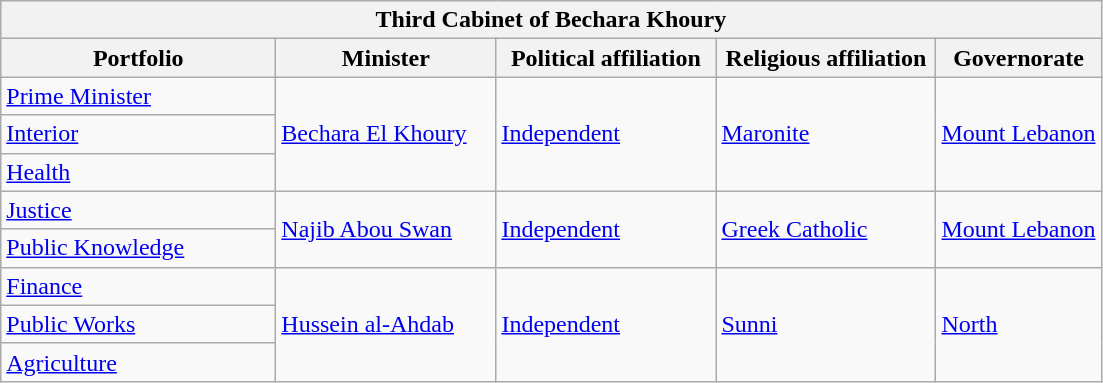<table class="wikitable">
<tr>
<th colspan="5">Third Cabinet of Bechara Khoury</th>
</tr>
<tr>
<th width="25%">Portfolio</th>
<th width="20%">Minister</th>
<th width="20%">Political affiliation</th>
<th width="20%">Religious affiliation</th>
<th width="20%">Governorate</th>
</tr>
<tr>
<td><a href='#'>Prime Minister</a></td>
<td rowspan="3"><a href='#'>Bechara El Khoury</a></td>
<td rowspan="3"> <a href='#'>Independent</a></td>
<td rowspan="3"><a href='#'>Maronite</a></td>
<td rowspan="3"><a href='#'>Mount Lebanon</a></td>
</tr>
<tr>
<td><a href='#'>Interior</a></td>
</tr>
<tr>
<td><a href='#'>Health</a></td>
</tr>
<tr>
<td><a href='#'>Justice</a></td>
<td rowspan="2"><a href='#'>Najib Abou Swan</a></td>
<td rowspan="2"> <a href='#'>Independent</a></td>
<td rowspan="2"><a href='#'>Greek Catholic</a></td>
<td rowspan="2"><a href='#'>Mount Lebanon</a></td>
</tr>
<tr>
<td><a href='#'>Public Knowledge</a></td>
</tr>
<tr>
<td><a href='#'>Finance</a></td>
<td rowspan="3"><a href='#'>Hussein al-Ahdab</a></td>
<td rowspan="3"> <a href='#'>Independent</a></td>
<td rowspan="3"><a href='#'>Sunni</a></td>
<td rowspan="3"><a href='#'>North</a></td>
</tr>
<tr>
<td><a href='#'>Public Works</a></td>
</tr>
<tr>
<td><a href='#'>Agriculture</a></td>
</tr>
</table>
